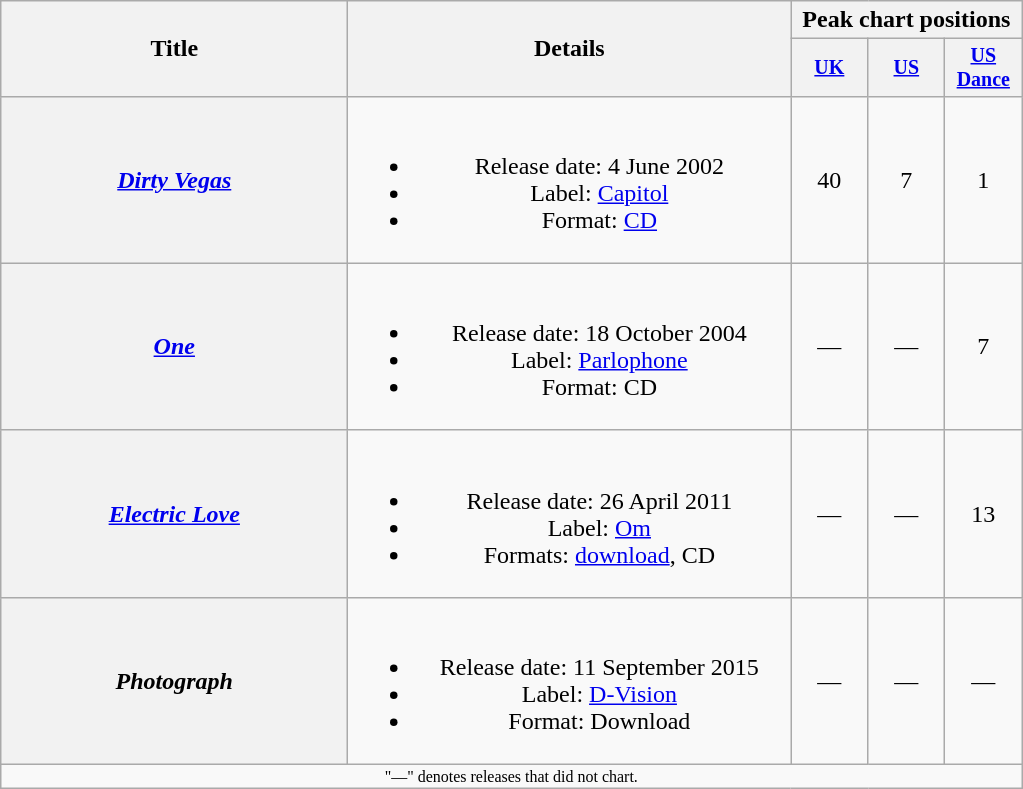<table class="wikitable plainrowheaders" style="text-align:center;">
<tr>
<th rowspan="2" style="width:14em;">Title</th>
<th rowspan="2" style="width:18em;">Details</th>
<th colspan="3">Peak chart positions</th>
</tr>
<tr style="font-size:smaller;">
<th style="width:45px;"><a href='#'>UK</a><br></th>
<th style="width:45px;"><a href='#'>US</a><br></th>
<th style="width:45px;"><a href='#'>US<br>Dance</a><br></th>
</tr>
<tr>
<th scope="row"><em><a href='#'>Dirty Vegas</a></em></th>
<td><br><ul><li>Release date: 4 June 2002</li><li>Label: <a href='#'>Capitol</a></li><li>Format: <a href='#'>CD</a></li></ul></td>
<td>40</td>
<td>7</td>
<td>1</td>
</tr>
<tr>
<th scope="row"><em><a href='#'>One</a></em></th>
<td><br><ul><li>Release date: 18 October 2004</li><li>Label: <a href='#'>Parlophone</a></li><li>Format: CD</li></ul></td>
<td>—</td>
<td>—</td>
<td>7</td>
</tr>
<tr>
<th scope="row"><em><a href='#'>Electric Love</a></em></th>
<td><br><ul><li>Release date: 26 April 2011</li><li>Label: <a href='#'>Om</a></li><li>Formats: <a href='#'>download</a>, CD</li></ul></td>
<td>—</td>
<td>—</td>
<td>13</td>
</tr>
<tr>
<th scope="row"><em>Photograph</em></th>
<td><br><ul><li>Release date: 11 September 2015</li><li>Label: <a href='#'>D-Vision</a></li><li>Format: Download</li></ul></td>
<td>—</td>
<td>—</td>
<td>—</td>
</tr>
<tr>
<td colspan="15" style="font-size:8pt">"—" denotes releases that did not chart.</td>
</tr>
</table>
